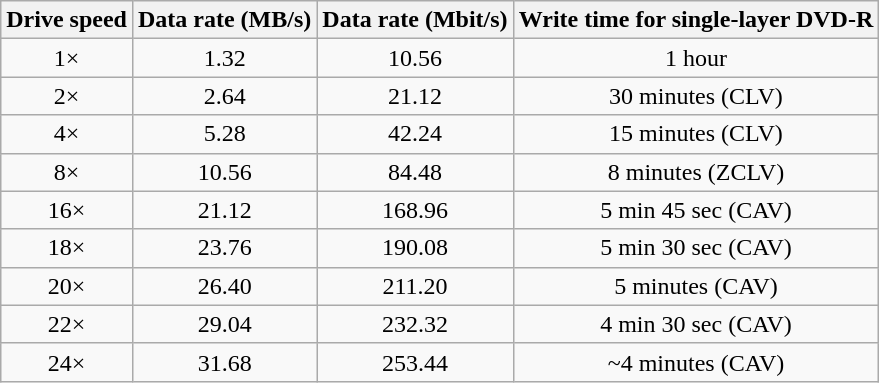<table class="wikitable" style="text-align:center;">
<tr>
<th>Drive speed</th>
<th>Data rate (MB/s)</th>
<th>Data rate (Mbit/s)</th>
<th>Write time for single-layer DVD-R</th>
</tr>
<tr>
<td>1×</td>
<td>1.32</td>
<td>10.56</td>
<td>1 hour</td>
</tr>
<tr>
<td>2×</td>
<td>2.64</td>
<td>21.12</td>
<td>30 minutes (CLV)</td>
</tr>
<tr>
<td>4×</td>
<td>5.28</td>
<td>42.24</td>
<td>15 minutes (CLV)</td>
</tr>
<tr>
<td>8×</td>
<td>10.56</td>
<td>84.48</td>
<td>8 minutes (ZCLV)</td>
</tr>
<tr>
<td>16×</td>
<td>21.12</td>
<td>168.96</td>
<td>5 min 45 sec (CAV)</td>
</tr>
<tr>
<td>18×</td>
<td>23.76</td>
<td>190.08</td>
<td>5 min 30 sec (CAV)</td>
</tr>
<tr>
<td>20×</td>
<td>26.40</td>
<td>211.20</td>
<td>5 minutes (CAV)</td>
</tr>
<tr>
<td>22×</td>
<td>29.04</td>
<td>232.32</td>
<td>4 min 30 sec (CAV)</td>
</tr>
<tr>
<td>24×</td>
<td>31.68</td>
<td>253.44</td>
<td>~4 minutes (CAV)</td>
</tr>
</table>
